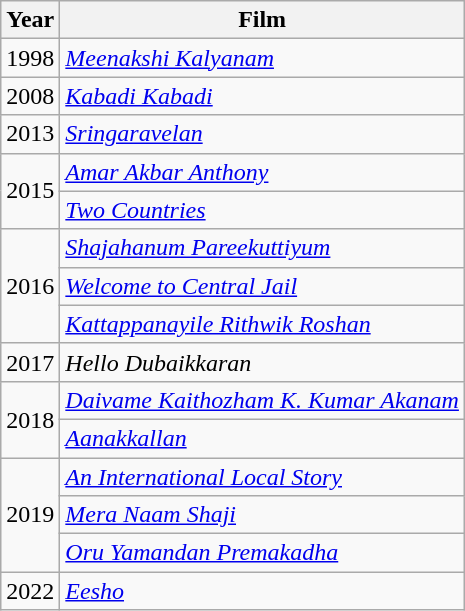<table class="wikitable">
<tr>
<th>Year</th>
<th>Film</th>
</tr>
<tr>
<td>1998</td>
<td><em><a href='#'>Meenakshi Kalyanam</a></em><br></td>
</tr>
<tr>
<td>2008</td>
<td><a href='#'><em>Kabadi Kabadi</em></a></td>
</tr>
<tr>
<td>2013</td>
<td><em><a href='#'>Sringaravelan</a></em></td>
</tr>
<tr>
<td rowspan="2">2015</td>
<td><a href='#'><em>Amar Akbar Anthony</em></a></td>
</tr>
<tr>
<td><em><a href='#'>Two Countries</a></em></td>
</tr>
<tr>
<td rowspan="3">2016</td>
<td><em><a href='#'>Shajahanum Pareekuttiyum</a></em></td>
</tr>
<tr>
<td><em><a href='#'>Welcome to Central Jail</a></em></td>
</tr>
<tr>
<td><em><a href='#'>Kattappanayile Rithwik Roshan</a></em></td>
</tr>
<tr>
<td>2017</td>
<td><em>Hello Dubaikkaran</em></td>
</tr>
<tr>
<td rowspan="2">2018</td>
<td><em><a href='#'>Daivame Kaithozham K. Kumar Akanam</a></em></td>
</tr>
<tr>
<td><em><a href='#'>Aanakkallan</a></em></td>
</tr>
<tr>
<td rowspan="3">2019</td>
<td><em><a href='#'>An International Local Story</a></em></td>
</tr>
<tr>
<td><em><a href='#'>Mera Naam Shaji</a></em></td>
</tr>
<tr>
<td><em><a href='#'>Oru Yamandan Premakadha</a></em></td>
</tr>
<tr>
<td>2022</td>
<td><em><a href='#'>Eesho</a></em></td>
</tr>
</table>
